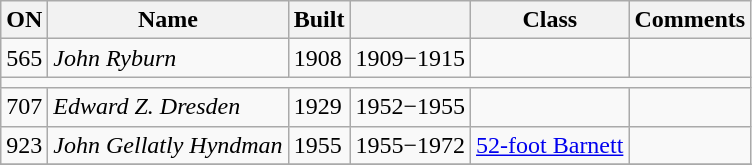<table class="wikitable">
<tr>
<th>ON</th>
<th>Name</th>
<th>Built</th>
<th></th>
<th>Class</th>
<th>Comments</th>
</tr>
<tr>
<td>565</td>
<td><em>John Ryburn</em></td>
<td>1908</td>
<td>1909−1915</td>
<td></td>
<td></td>
</tr>
<tr>
<td colspan=6 style=" text-align: center;"></td>
</tr>
<tr>
<td>707</td>
<td><em>Edward Z. Dresden</em></td>
<td>1929</td>
<td>1952−1955</td>
<td></td>
<td></td>
</tr>
<tr>
<td>923</td>
<td><em>John Gellatly Hyndman</em></td>
<td>1955</td>
<td>1955−1972</td>
<td><a href='#'>52-foot Barnett</a></td>
<td></td>
</tr>
<tr>
</tr>
</table>
